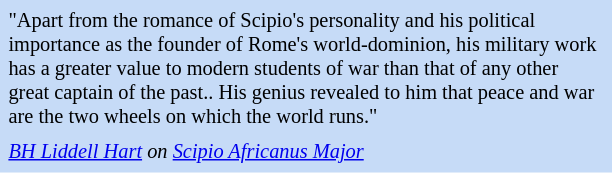<table class="toccolours" style="float: left; margin-left: 1em; margin-right: 2em; font-size: 85%; background:#c6dbf7; color:black; width:30em; max-width: 40%;" cellspacing="5">
<tr>
<td style="text-align: left;">"Apart from the romance of Scipio's personality and his political importance as the founder of Rome's world-dominion, his military work has a greater value to modern students of war than that of any other great captain of the past.. His genius revealed to him that peace and war are the two wheels on which the world runs."</td>
</tr>
<tr>
<td style="text-align: left;"><em><a href='#'>BH Liddell Hart</a> on <a href='#'>Scipio Africanus Major</a></em></td>
</tr>
</table>
